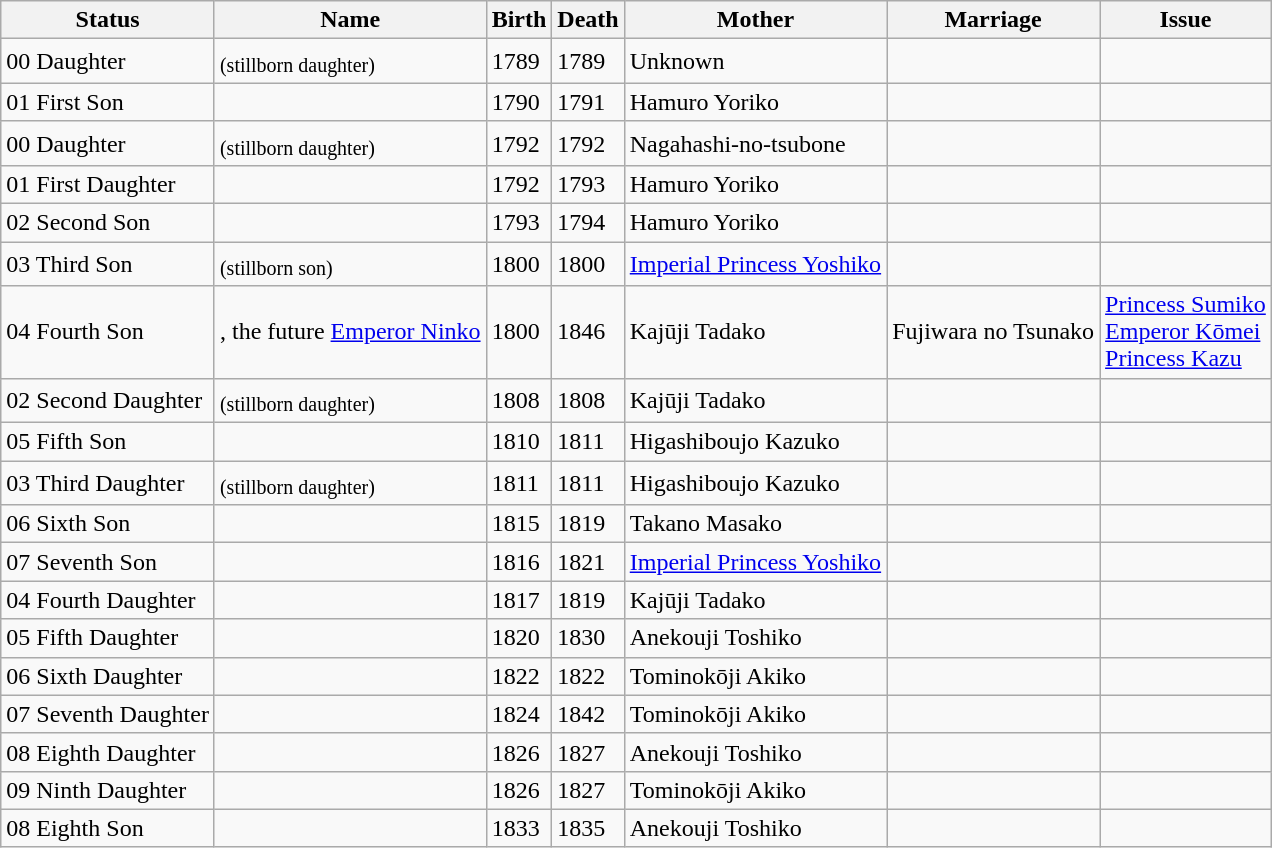<table class="wikitable sortable">
<tr>
<th>Status</th>
<th>Name</th>
<th>Birth</th>
<th>Death</th>
<th>Mother</th>
<th class="unsortable">Marriage</th>
<th class="unsortable">Issue</th>
</tr>
<tr>
<td><span>00</span> Daughter</td>
<td> <sub>(stillborn daughter)</sub></td>
<td>1789</td>
<td>1789</td>
<td>Unknown</td>
<td></td>
<td></td>
</tr>
<tr>
<td><span>01</span> First Son</td>
<td></td>
<td>1790</td>
<td>1791</td>
<td>Hamuro Yoriko</td>
<td></td>
<td></td>
</tr>
<tr>
<td><span>00</span> Daughter</td>
<td> <sub>(stillborn daughter)</sub></td>
<td>1792</td>
<td>1792</td>
<td>Nagahashi-no-tsubone</td>
<td></td>
<td></td>
</tr>
<tr>
<td><span>01</span> First Daughter</td>
<td></td>
<td>1792</td>
<td>1793</td>
<td>Hamuro Yoriko</td>
<td></td>
<td></td>
</tr>
<tr>
<td><span>02</span> Second Son</td>
<td></td>
<td>1793</td>
<td>1794</td>
<td>Hamuro Yoriko</td>
<td></td>
<td></td>
</tr>
<tr>
<td><span>03</span> Third Son</td>
<td> <sub>(stillborn son)</sub></td>
<td>1800</td>
<td>1800</td>
<td><a href='#'>Imperial Princess Yoshiko</a></td>
<td></td>
<td></td>
</tr>
<tr>
<td><span>04</span> Fourth Son</td>
<td>, the future <a href='#'>Emperor Ninko</a></td>
<td>1800</td>
<td>1846</td>
<td>Kajūji Tadako</td>
<td>Fujiwara no Tsunako</td>
<td><a href='#'>Princess Sumiko</a><br><a href='#'>Emperor Kōmei</a><br><a href='#'>Princess Kazu</a></td>
</tr>
<tr>
<td><span>02</span> Second Daughter</td>
<td> <sub>(stillborn daughter)</sub></td>
<td>1808</td>
<td>1808</td>
<td>Kajūji Tadako</td>
<td></td>
<td></td>
</tr>
<tr>
<td><span>05</span> Fifth Son</td>
<td></td>
<td>1810</td>
<td>1811</td>
<td>Higashiboujo Kazuko</td>
<td></td>
<td></td>
</tr>
<tr>
<td><span>03</span> Third Daughter</td>
<td> <sub>(stillborn daughter)</sub></td>
<td>1811</td>
<td>1811</td>
<td>Higashiboujo Kazuko</td>
<td></td>
<td></td>
</tr>
<tr>
<td><span>06</span> Sixth Son</td>
<td></td>
<td>1815</td>
<td>1819</td>
<td>Takano Masako</td>
<td></td>
<td></td>
</tr>
<tr>
<td><span>07</span> Seventh Son</td>
<td></td>
<td>1816</td>
<td>1821</td>
<td><a href='#'>Imperial Princess Yoshiko</a></td>
<td></td>
<td></td>
</tr>
<tr>
<td><span>04</span> Fourth Daughter</td>
<td></td>
<td>1817</td>
<td>1819</td>
<td>Kajūji Tadako</td>
<td></td>
<td></td>
</tr>
<tr>
<td><span>05</span> Fifth Daughter</td>
<td></td>
<td>1820</td>
<td>1830</td>
<td>Anekouji Toshiko</td>
<td></td>
<td></td>
</tr>
<tr>
<td><span>06</span> Sixth Daughter</td>
<td></td>
<td>1822</td>
<td>1822</td>
<td>Tominokōji Akiko</td>
<td></td>
<td></td>
</tr>
<tr>
<td><span>07</span> Seventh Daughter</td>
<td></td>
<td>1824</td>
<td>1842</td>
<td>Tominokōji Akiko</td>
<td></td>
<td></td>
</tr>
<tr>
<td><span>08</span> Eighth Daughter</td>
<td></td>
<td>1826</td>
<td>1827</td>
<td>Anekouji Toshiko</td>
<td></td>
<td></td>
</tr>
<tr>
<td><span>09</span> Ninth Daughter</td>
<td></td>
<td>1826</td>
<td>1827</td>
<td>Tominokōji Akiko</td>
<td></td>
<td></td>
</tr>
<tr>
<td><span>08</span> Eighth Son</td>
<td></td>
<td>1833</td>
<td>1835</td>
<td>Anekouji Toshiko</td>
<td></td>
<td></td>
</tr>
</table>
